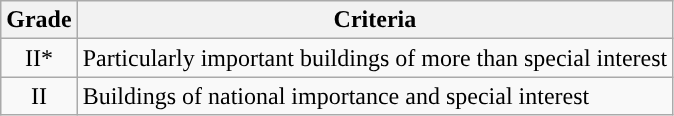<table class="wikitable">
<tr>
<th>Grade</th>
<th>Criteria</th>
</tr>
<tr>
<td align="center" >II*</td>
<td>Particularly important buildings of more than special interest</td>
</tr>
<tr>
<td align="center" >II</td>
<td>Buildings of national importance and special interest</td>
</tr>
</table>
